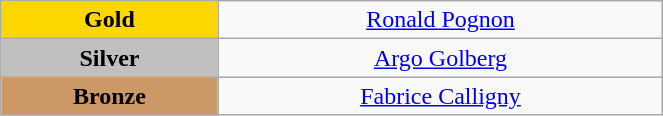<table class="wikitable" style="text-align:center; " width="35%">
<tr>
<td bgcolor="gold"><strong>Gold</strong></td>
<td><a href='#'>Ronald Pognon</a><br>  <small><em></em></small></td>
</tr>
<tr>
<td bgcolor="silver"><strong>Silver</strong></td>
<td><a href='#'>Argo Golberg</a><br>  <small><em></em></small></td>
</tr>
<tr>
<td bgcolor="CC9966"><strong>Bronze</strong></td>
<td><a href='#'>Fabrice Calligny</a><br>  <small><em></em></small></td>
</tr>
</table>
